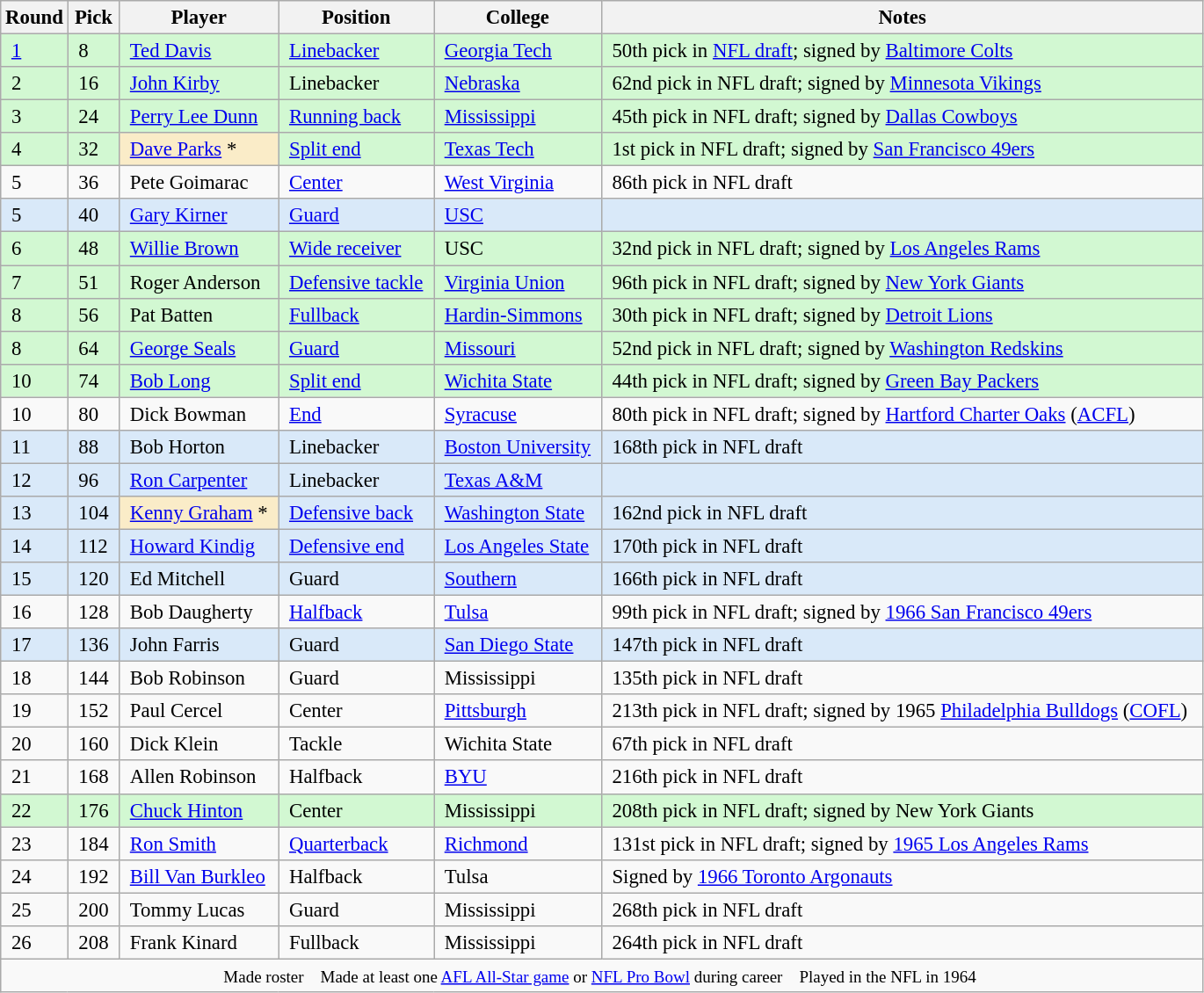<table class="wikitable" style="font-size:95%;">
<tr>
<th scope=column>Round</th>
<th scope=column>Pick</th>
<th scope=column>Player</th>
<th scope=column>Position</th>
<th scope=column>College</th>
<th scope=column>Notes</th>
</tr>
<tr>
<td style="padding-left: 0.5em; padding-right: 0.5em; background: #d2f8d2;"><a href='#'>1</a></td>
<td style="padding-left: 0.5em; padding-right: 0.5em; background: #d2f8d2;">8</td>
<td style="padding-left: 0.5em; padding-right: 0.5em; background: #d2f8d2;"><a href='#'>Ted Davis</a></td>
<td style="padding-left: 0.5em; padding-right: 0.5em; background: #d2f8d2;"><a href='#'>Linebacker</a></td>
<td style="padding-left: 0.5em; padding-right: 0.5em; background: #d2f8d2;"><a href='#'>Georgia Tech</a></td>
<td style="padding-left: 0.5em; padding-right: 0.75em; background: #d2f8d2;">50th pick in <a href='#'>NFL draft</a>; signed by <a href='#'>Baltimore Colts</a></td>
</tr>
<tr>
<td style="padding-left: 0.5em; padding-right: 0.5em; background: #d2f8d2;">2</td>
<td style="padding-left: 0.5em; padding-right: 0.5em; background: #d2f8d2;">16</td>
<td style="padding-left: 0.5em; padding-right: 0.5em; background: #d2f8d2;"><a href='#'>John Kirby</a></td>
<td style="padding-left: 0.5em; padding-right: 0.5em; background: #d2f8d2;">Linebacker</td>
<td style="padding-left: 0.5em; padding-right: 0.5em; background: #d2f8d2;"><a href='#'>Nebraska</a></td>
<td style="padding-left: 0.5em; padding-right: 0.75em; background: #d2f8d2;">62nd pick in NFL draft; signed by <a href='#'>Minnesota Vikings</a></td>
</tr>
<tr>
<td style="padding-left: 0.5em; padding-right: 0.5em; background: #d2f8d2;">3</td>
<td style="padding-left: 0.5em; padding-right: 0.5em; background: #d2f8d2;">24</td>
<td style="padding-left: 0.5em; padding-right: 0.5em; background: #d2f8d2;"><a href='#'>Perry Lee Dunn</a></td>
<td style="padding-left: 0.5em; padding-right: 0.5em; background: #d2f8d2;"><a href='#'>Running back</a></td>
<td style="padding-left: 0.5em; padding-right: 0.5em; background: #d2f8d2;"><a href='#'>Mississippi</a></td>
<td style="padding-left: 0.5em; padding-right: 0.75em; background: #d2f8d2;">45th pick in NFL draft; signed by <a href='#'>Dallas Cowboys</a></td>
</tr>
<tr>
<td style="padding-left: 0.5em; padding-right: 0.5em; background: #d2f8d2;">4</td>
<td style="padding-left: 0.5em; padding-right: 0.5em; background: #d2f8d2;">32</td>
<td style="padding-left: 0.5em; padding-right: 0.5em; background: #faecc8;"><a href='#'>Dave Parks</a> *</td>
<td style="padding-left: 0.5em; padding-right: 0.5em; background: #d2f8d2;"><a href='#'>Split end</a></td>
<td style="padding-left: 0.5em; padding-right: 0.5em; background: #d2f8d2;"><a href='#'>Texas Tech</a></td>
<td style="padding-left: 0.5em; padding-right: 0.75em; background: #d2f8d2;">1st pick in NFL draft; signed by <a href='#'>San Francisco 49ers</a></td>
</tr>
<tr>
<td style="padding-left: 0.5em; padding-right: 0.5em;">5</td>
<td style="padding-left: 0.5em; padding-right: 0.5em;">36</td>
<td style="padding-left: 0.5em; padding-right: 0.5em;">Pete Goimarac</td>
<td style="padding-left: 0.5em; padding-right: 0.5em;"><a href='#'>Center</a></td>
<td style="padding-left: 0.5em; padding-right: 0.5em;"><a href='#'>West Virginia</a></td>
<td style="padding-left: 0.5em; padding-right: 0.75em;">86th pick in NFL draft</td>
</tr>
<tr>
<td style="padding-left: 0.5em; padding-right: 0.5em; background: #d9e9f9;">5</td>
<td style="padding-left: 0.5em; padding-right: 0.5em; background: #d9e9f9;">40</td>
<td style="padding-left: 0.5em; padding-right: 0.5em; background: #d9e9f9;"><a href='#'>Gary Kirner</a></td>
<td style="padding-left: 0.5em; padding-right: 0.5em; background: #d9e9f9;"><a href='#'>Guard</a></td>
<td style="padding-left: 0.5em; padding-right: 0.5em; background: #d9e9f9;"><a href='#'>USC</a></td>
<td style="padding-left: 0.5em; padding-right: 0.75em; background: #d9e9f9;"></td>
</tr>
<tr>
<td style="padding-left: 0.5em; padding-right: 0.5em; background: #d2f8d2;">6</td>
<td style="padding-left: 0.5em; padding-right: 0.5em; background: #d2f8d2;">48</td>
<td style="padding-left: 0.5em; padding-right: 0.5em; background: #d2f8d2;"><a href='#'>Willie Brown</a></td>
<td style="padding-left: 0.5em; padding-right: 0.5em; background: #d2f8d2;"><a href='#'>Wide receiver</a></td>
<td style="padding-left: 0.5em; padding-right: 0.5em; background: #d2f8d2;">USC</td>
<td style="padding-left: 0.5em; padding-right: 0.75em; background: #d2f8d2;">32nd pick in NFL draft; signed by <a href='#'>Los Angeles Rams</a></td>
</tr>
<tr>
<td style="padding-left: 0.5em; padding-right: 0.5em; background: #d2f8d2;">7</td>
<td style="padding-left: 0.5em; padding-right: 0.5em; background: #d2f8d2;">51</td>
<td style="padding-left: 0.5em; padding-right: 0.5em; background: #d2f8d2;">Roger Anderson</td>
<td style="padding-left: 0.5em; padding-right: 0.5em; background: #d2f8d2;"><a href='#'>Defensive tackle</a></td>
<td style="padding-left: 0.5em; padding-right: 0.5em; background: #d2f8d2;"><a href='#'>Virginia Union</a></td>
<td style="padding-left: 0.5em; padding-right: 0.75em; background: #d2f8d2;">96th pick in NFL draft; signed by <a href='#'>New York Giants</a></td>
</tr>
<tr>
<td style="padding-left: 0.5em; padding-right: 0.5em; background: #d2f8d2;">8</td>
<td style="padding-left: 0.5em; padding-right: 0.5em; background: #d2f8d2;">56</td>
<td style="padding-left: 0.5em; padding-right: 0.5em; background: #d2f8d2;">Pat Batten</td>
<td style="padding-left: 0.5em; padding-right: 0.5em; background: #d2f8d2;"><a href='#'>Fullback</a></td>
<td style="padding-left: 0.5em; padding-right: 0.5em; background: #d2f8d2;"><a href='#'>Hardin-Simmons</a></td>
<td style="padding-left: 0.5em; padding-right: 0.75em; background: #d2f8d2;">30th pick in NFL draft; signed by <a href='#'>Detroit Lions</a></td>
</tr>
<tr>
<td style="padding-left: 0.5em; padding-right: 0.5em; background: #d2f8d2;">8</td>
<td style="padding-left: 0.5em; padding-right: 0.5em; background: #d2f8d2;">64</td>
<td style="padding-left: 0.5em; padding-right: 0.5em; background: #d2f8d2;"><a href='#'>George Seals</a></td>
<td style="padding-left: 0.5em; padding-right: 0.5em; background: #d2f8d2;"><a href='#'>Guard</a></td>
<td style="padding-left: 0.5em; padding-right: 0.5em; background: #d2f8d2;"><a href='#'>Missouri</a></td>
<td style="padding-left: 0.5em; padding-right: 0.75em; background: #d2f8d2;">52nd pick in NFL draft; signed by <a href='#'>Washington Redskins</a></td>
</tr>
<tr>
<td style="padding-left: 0.5em; padding-right: 0.5em; background: #d2f8d2;">10</td>
<td style="padding-left: 0.5em; padding-right: 0.5em; background: #d2f8d2;">74</td>
<td style="padding-left: 0.5em; padding-right: 0.5em; background: #d2f8d2;"><a href='#'>Bob Long</a></td>
<td style="padding-left: 0.5em; padding-right: 0.5em; background: #d2f8d2;"><a href='#'>Split end</a></td>
<td style="padding-left: 0.5em; padding-right: 0.5em; background: #d2f8d2;"><a href='#'>Wichita State</a></td>
<td style="padding-left: 0.5em; padding-right: 0.75em; background: #d2f8d2;">44th pick in NFL draft; signed by <a href='#'>Green Bay Packers</a></td>
</tr>
<tr>
<td style="padding-left: 0.5em; padding-right: 0.5em;">10</td>
<td style="padding-left: 0.5em; padding-right: 0.5em;">80</td>
<td style="padding-left: 0.5em; padding-right: 0.5em;">Dick Bowman</td>
<td style="padding-left: 0.5em; padding-right: 0.5em;"><a href='#'>End</a></td>
<td style="padding-left: 0.5em; padding-right: 0.5em;"><a href='#'>Syracuse</a></td>
<td style="padding-left: 0.5em; padding-right: 0.75em;">80th pick in NFL draft; signed by <a href='#'>Hartford Charter Oaks</a> (<a href='#'>ACFL</a>)</td>
</tr>
<tr>
<td style="padding-left: 0.5em; padding-right: 0.5em; background: #d9e9f9;">11</td>
<td style="padding-left: 0.5em; padding-right: 0.5em; background: #d9e9f9;">88</td>
<td style="padding-left: 0.5em; padding-right: 0.5em; background: #d9e9f9;">Bob Horton</td>
<td style="padding-left: 0.5em; padding-right: 0.5em; background: #d9e9f9;">Linebacker</td>
<td style="padding-left: 0.5em; padding-right: 0.5em; background: #d9e9f9;"><a href='#'>Boston University</a></td>
<td style="padding-left: 0.5em; padding-right: 0.75em; background: #d9e9f9;">168th pick in NFL draft</td>
</tr>
<tr>
<td style="padding-left: 0.5em; padding-right: 0.5em; background: #d9e9f9;">12</td>
<td style="padding-left: 0.5em; padding-right: 0.5em; background: #d9e9f9;">96</td>
<td style="padding-left: 0.5em; padding-right: 0.5em; background: #d9e9f9;"><a href='#'>Ron Carpenter</a></td>
<td style="padding-left: 0.5em; padding-right: 0.5em; background: #d9e9f9;">Linebacker</td>
<td style="padding-left: 0.5em; padding-right: 0.5em; background: #d9e9f9;"><a href='#'>Texas A&M</a></td>
<td style="padding-left: 0.5em; padding-right: 0.75em; background: #d9e9f9;"></td>
</tr>
<tr>
<td style="padding-left: 0.5em; padding-right: 0.5em; background: #d9e9f9;">13</td>
<td style="padding-left: 0.5em; padding-right: 0.5em; background: #d9e9f9;">104</td>
<td style="padding-left: 0.5em; padding-right: 0.5em; background: #faecc8;"><a href='#'>Kenny Graham</a> *</td>
<td style="padding-left: 0.5em; padding-right: 0.5em; background: #d9e9f9;"><a href='#'>Defensive back</a></td>
<td style="padding-left: 0.5em; padding-right: 0.5em; background: #d9e9f9;"><a href='#'>Washington State</a></td>
<td style="padding-left: 0.5em; padding-right: 0.75em; background: #d9e9f9;">162nd pick in NFL draft</td>
</tr>
<tr>
<td style="padding-left: 0.5em; padding-right: 0.5em; background: #d9e9f9;">14</td>
<td style="padding-left: 0.5em; padding-right: 0.5em; background: #d9e9f9;">112</td>
<td style="padding-left: 0.5em; padding-right: 0.5em; background: #d9e9f9;"><a href='#'>Howard Kindig</a></td>
<td style="padding-left: 0.5em; padding-right: 0.5em; background: #d9e9f9;"><a href='#'>Defensive end</a></td>
<td style="padding-left: 0.5em; padding-right: 0.5em; background: #d9e9f9;"><a href='#'>Los Angeles State</a></td>
<td style="padding-left: 0.5em; padding-right: 0.75em; background: #d9e9f9;">170th pick in NFL draft</td>
</tr>
<tr>
<td style="padding-left: 0.5em; padding-right: 0.5em; background: #d9e9f9;">15</td>
<td style="padding-left: 0.5em; padding-right: 0.5em; background: #d9e9f9;">120</td>
<td style="padding-left: 0.5em; padding-right: 0.5em; background: #d9e9f9;">Ed Mitchell</td>
<td style="padding-left: 0.5em; padding-right: 0.5em; background: #d9e9f9;">Guard</td>
<td style="padding-left: 0.5em; padding-right: 0.5em; background: #d9e9f9;"><a href='#'>Southern</a></td>
<td style="padding-left: 0.5em; padding-right: 0.75em; background: #d9e9f9;">166th pick in NFL draft</td>
</tr>
<tr>
<td style="padding-left: 0.5em; padding-right: 0.5em;">16</td>
<td style="padding-left: 0.5em; padding-right: 0.5em;">128</td>
<td style="padding-left: 0.5em; padding-right: 0.5em;">Bob Daugherty</td>
<td style="padding-left: 0.5em; padding-right: 0.5em;"><a href='#'>Halfback</a></td>
<td style="padding-left: 0.5em; padding-right: 0.5em;"><a href='#'>Tulsa</a></td>
<td style="padding-left: 0.5em; padding-right: 0.75em;">99th pick in NFL draft; signed by <a href='#'>1966 San Francisco 49ers</a></td>
</tr>
<tr>
<td style="padding-left: 0.5em; padding-right: 0.5em; background: #d9e9f9;">17</td>
<td style="padding-left: 0.5em; padding-right: 0.5em; background: #d9e9f9;">136</td>
<td style="padding-left: 0.5em; padding-right: 0.5em; background: #d9e9f9;">John Farris</td>
<td style="padding-left: 0.5em; padding-right: 0.5em; background: #d9e9f9;">Guard</td>
<td style="padding-left: 0.5em; padding-right: 0.5em; background: #d9e9f9;"><a href='#'>San Diego State</a></td>
<td style="padding-left: 0.5em; padding-right: 0.75em; background: #d9e9f9;">147th pick in NFL draft</td>
</tr>
<tr>
<td style="padding-left: 0.5em; padding-right: 0.5em;">18</td>
<td style="padding-left: 0.5em; padding-right: 0.5em;">144</td>
<td style="padding-left: 0.5em; padding-right: 0.5em;">Bob Robinson</td>
<td style="padding-left: 0.5em; padding-right: 0.5em;">Guard</td>
<td style="padding-left: 0.5em; padding-right: 0.5em;">Mississippi</td>
<td style="padding-left: 0.5em; padding-right: 0.75em;">135th pick in NFL draft</td>
</tr>
<tr>
<td style="padding-left: 0.5em; padding-right: 0.5em;">19</td>
<td style="padding-left: 0.5em; padding-right: 0.5em;">152</td>
<td style="padding-left: 0.5em; padding-right: 0.5em;">Paul Cercel</td>
<td style="padding-left: 0.5em; padding-right: 0.5em;">Center</td>
<td style="padding-left: 0.5em; padding-right: 0.5em;"><a href='#'>Pittsburgh</a></td>
<td style="padding-left: 0.5em; padding-right: 0.75em;">213th pick in NFL draft; signed by 1965 <a href='#'>Philadelphia Bulldogs</a> (<a href='#'>COFL</a>)</td>
</tr>
<tr>
<td style="padding-left: 0.5em; padding-right: 0.5em;">20</td>
<td style="padding-left: 0.5em; padding-right: 0.5em;">160</td>
<td style="padding-left: 0.5em; padding-right: 0.5em;">Dick Klein</td>
<td style="padding-left: 0.5em; padding-right: 0.5em;">Tackle</td>
<td style="padding-left: 0.5em; padding-right: 0.5em;">Wichita State</td>
<td style="padding-left: 0.5em; padding-right: 0.75em;">67th pick in NFL draft</td>
</tr>
<tr>
<td style="padding-left: 0.5em; padding-right: 0.5em;">21</td>
<td style="padding-left: 0.5em; padding-right: 0.5em;">168</td>
<td style="padding-left: 0.5em; padding-right: 0.5em;">Allen Robinson</td>
<td style="padding-left: 0.5em; padding-right: 0.5em;">Halfback</td>
<td style="padding-left: 0.5em; padding-right: 0.5em;"><a href='#'>BYU</a></td>
<td style="padding-left: 0.5em; padding-right: 0.75em;">216th pick in NFL draft</td>
</tr>
<tr>
<td style="padding-left: 0.5em; padding-right: 0.5em; background: #d2f8d2;">22</td>
<td style="padding-left: 0.5em; padding-right: 0.5em; background: #d2f8d2;">176</td>
<td style="padding-left: 0.5em; padding-right: 0.5em; background: #d2f8d2;"><a href='#'>Chuck Hinton</a></td>
<td style="padding-left: 0.5em; padding-right: 0.5em; background: #d2f8d2;">Center</td>
<td style="padding-left: 0.5em; padding-right: 0.5em; background: #d2f8d2;">Mississippi</td>
<td style="padding-left: 0.5em; padding-right: 0.75em; background: #d2f8d2;">208th pick in NFL draft; signed by New York Giants</td>
</tr>
<tr>
<td style="padding-left: 0.5em; padding-right: 0.5em;">23</td>
<td style="padding-left: 0.5em; padding-right: 0.5em;">184</td>
<td style="padding-left: 0.5em; padding-right: 0.5em;"><a href='#'>Ron Smith</a></td>
<td style="padding-left: 0.5em; padding-right: 0.5em;"><a href='#'>Quarterback</a></td>
<td style="padding-left: 0.5em; padding-right: 0.5em;"><a href='#'>Richmond</a></td>
<td style="padding-left: 0.5em; padding-right: 0.75em;">131st pick in NFL draft; signed by <a href='#'>1965 Los Angeles Rams</a></td>
</tr>
<tr>
<td style="padding-left: 0.5em; padding-right: 0.5em;">24</td>
<td style="padding-left: 0.5em; padding-right: 0.5em;">192</td>
<td style="padding-left: 0.5em; padding-right: 0.5em;"><a href='#'>Bill Van Burkleo</a></td>
<td style="padding-left: 0.5em; padding-right: 0.5em;">Halfback</td>
<td style="padding-left: 0.5em; padding-right: 0.5em;">Tulsa</td>
<td style="padding-left: 0.5em; padding-right: 0.75em;">Signed by <a href='#'>1966 Toronto Argonauts</a></td>
</tr>
<tr>
<td style="padding-left: 0.5em; padding-right: 0.5em;">25</td>
<td style="padding-left: 0.5em; padding-right: 0.5em;">200</td>
<td style="padding-left: 0.5em; padding-right: 0.5em;">Tommy Lucas</td>
<td style="padding-left: 0.5em; padding-right: 0.5em;">Guard</td>
<td style="padding-left: 0.5em; padding-right: 0.5em;">Mississippi</td>
<td style="padding-left: 0.5em; padding-right: 0.75em;">268th pick in NFL draft</td>
</tr>
<tr>
<td style="padding-left: 0.5em; padding-right: 0.5em;">26</td>
<td style="padding-left: 0.5em; padding-right: 0.5em;">208</td>
<td style="padding-left: 0.5em; padding-right: 0.5em;">Frank Kinard</td>
<td style="padding-left: 0.5em; padding-right: 0.5em;">Fullback</td>
<td style="padding-left: 0.5em; padding-right: 0.5em;">Mississippi</td>
<td style="padding-left: 0.5em; padding-right: 0.75em;">264th pick in NFL draft</td>
</tr>
<tr>
<td colspan="6" style="text-align:center;"><small> Made roster    Made at least one <a href='#'>AFL All-Star game</a> or <a href='#'>NFL Pro Bowl</a> during career    Played in the NFL in 1964  </small></td>
</tr>
</table>
